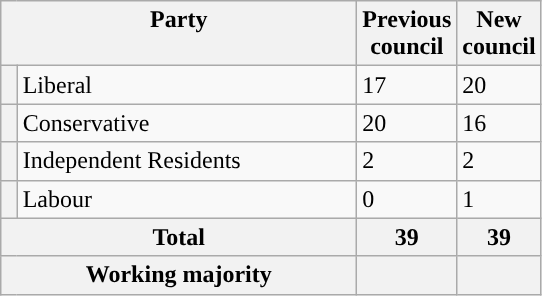<table class="wikitable">
<tr>
<th valign=top colspan="2" style="width: 230px">Party</th>
<th valign=top style="width: 30px">Previous council</th>
<th valign=top style="width: 30px">New council</th>
</tr>
<tr>
<th style="background-color: "></th>
<td>Liberal</td>
<td>17</td>
<td>20</td>
</tr>
<tr>
<th style="background-color: "></th>
<td>Conservative</td>
<td>20</td>
<td>16</td>
</tr>
<tr>
<th style="background-color: "></th>
<td>Independent Residents</td>
<td>2</td>
<td>2</td>
</tr>
<tr>
<th style="background-color: "></th>
<td>Labour</td>
<td>0</td>
<td>1</td>
</tr>
<tr>
<th colspan=2>Total</th>
<th style="text-align: center">39</th>
<th colspan=3>39</th>
</tr>
<tr>
<th colspan=2>Working majority</th>
<th></th>
<th></th>
</tr>
</table>
